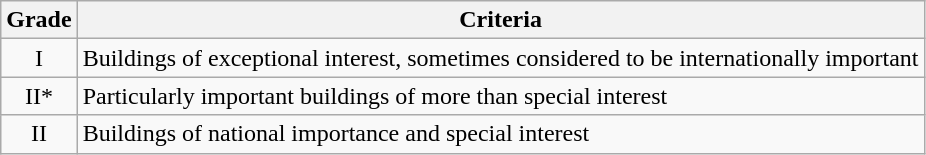<table class="wikitable">
<tr>
<th>Grade</th>
<th>Criteria</th>
</tr>
<tr>
<td align="center" >I</td>
<td>Buildings of exceptional interest, sometimes considered to be internationally important</td>
</tr>
<tr>
<td align="center" >II*</td>
<td>Particularly important buildings of more than special interest</td>
</tr>
<tr>
<td align="center" >II</td>
<td>Buildings of national importance and special interest</td>
</tr>
</table>
